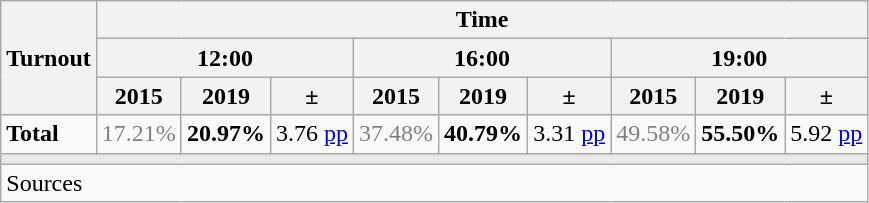<table class="wikitable sortable" style="text-align:right;">
<tr>
<th rowspan="3">Turnout</th>
<th colspan="9">Time</th>
</tr>
<tr>
<th colspan="3">12:00</th>
<th colspan="3">16:00</th>
<th colspan="3">19:00</th>
</tr>
<tr>
<th>2015</th>
<th>2019</th>
<th>±</th>
<th>2015</th>
<th>2019</th>
<th>±</th>
<th>2015</th>
<th>2019</th>
<th>±</th>
</tr>
<tr>
<td align="left"><strong>Total</strong></td>
<td style="color:gray;">17.21%</td>
<td><strong>20.97%</strong></td>
<td> 3.76 <a href='#'>pp</a></td>
<td style="color:gray;">37.48%</td>
<td><strong>40.79%</strong></td>
<td> 3.31 <a href='#'>pp</a></td>
<td style="color:gray;">49.58%</td>
<td><strong>55.50%</strong></td>
<td> 5.92 <a href='#'>pp</a></td>
</tr>
<tr>
<td colspan="10" bgcolor="#E9E9E9"></td>
</tr>
<tr>
<td align="left" colspan="10">Sources</td>
</tr>
</table>
